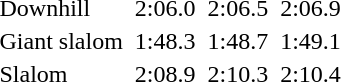<table>
<tr valign="top">
<td>Downhill<br></td>
<td></td>
<td>2:06.0</td>
<td></td>
<td>2:06.5</td>
<td></td>
<td>2:06.9</td>
</tr>
<tr valign="top">
<td>Giant slalom<br></td>
<td></td>
<td>1:48.3</td>
<td></td>
<td>1:48.7</td>
<td></td>
<td>1:49.1</td>
</tr>
<tr valign="top">
<td>Slalom<br></td>
<td></td>
<td>2:08.9</td>
<td></td>
<td>2:10.3</td>
<td></td>
<td>2:10.4</td>
</tr>
</table>
